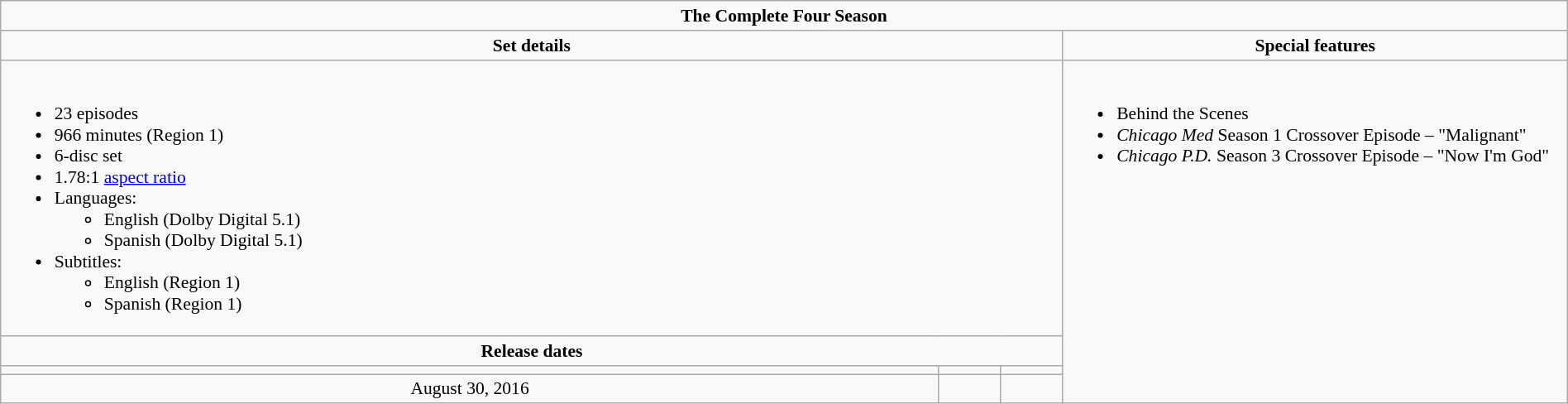<table class="wikitable plainrowheaders" style="font-size:90%; text-align:center; width: 100%; margin-left: auto; margin-right: auto;">
<tr>
<td colspan="6"><strong>The Complete Four Season</strong></td>
</tr>
<tr>
<td align="center" width="300" colspan="3"><strong>Set details</strong></td>
<td width="400" align="center"><strong>Special features</strong></td>
</tr>
<tr valign="top">
<td colspan="3" align="left" width="300"><br><ul><li>23 episodes</li><li>966 minutes (Region 1)</li><li>6-disc set</li><li>1.78:1 <a href='#'>aspect ratio</a></li><li>Languages:<ul><li>English (Dolby Digital 5.1)</li><li>Spanish (Dolby Digital 5.1)</li></ul></li><li>Subtitles:<ul><li>English (Region 1)</li><li>Spanish (Region 1)</li></ul></li></ul></td>
<td rowspan="4" align="left" width="400"><br><ul><li>Behind the Scenes</li><li><em>Chicago Med</em> Season 1 Crossover Episode – "Malignant"</li><li><em>Chicago P.D.</em> Season 3 Crossover Episode – "Now I'm God"</li></ul></td>
</tr>
<tr>
<td colspan="3" align="center"><strong>Release dates</strong></td>
</tr>
<tr>
<td align="center"></td>
<td align="center"></td>
<td align="center"></td>
</tr>
<tr>
<td align="center">August 30, 2016</td>
<td align="center"></td>
<td align="center"></td>
</tr>
</table>
